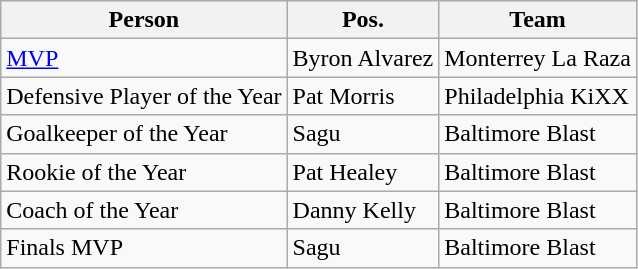<table class="wikitable">
<tr>
<th>Person</th>
<th>Pos.</th>
<th>Team</th>
</tr>
<tr>
<td><a href='#'>MVP</a></td>
<td>Byron Alvarez</td>
<td>Monterrey La Raza</td>
</tr>
<tr>
<td>Defensive Player of the Year</td>
<td>Pat Morris</td>
<td>Philadelphia KiXX</td>
</tr>
<tr>
<td>Goalkeeper of the Year</td>
<td>Sagu</td>
<td>Baltimore Blast</td>
</tr>
<tr>
<td>Rookie of the Year</td>
<td>Pat Healey</td>
<td>Baltimore Blast</td>
</tr>
<tr>
<td>Coach of the Year</td>
<td>Danny Kelly</td>
<td>Baltimore Blast</td>
</tr>
<tr>
<td>Finals MVP</td>
<td>Sagu</td>
<td>Baltimore Blast</td>
</tr>
</table>
